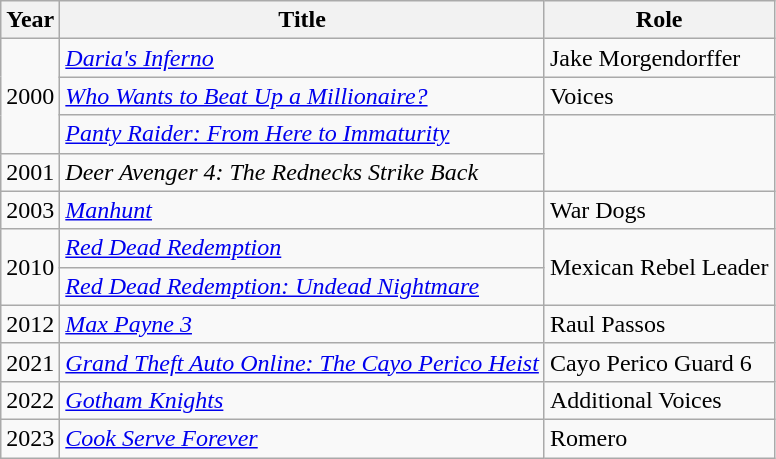<table class="wikitable sortable">
<tr>
<th>Year</th>
<th>Title</th>
<th>Role</th>
</tr>
<tr>
<td rowspan="3">2000</td>
<td><em><a href='#'>Daria's Inferno</a></em></td>
<td>Jake Morgendorffer</td>
</tr>
<tr>
<td><em><a href='#'>Who Wants to Beat Up a Millionaire?</a></em></td>
<td>Voices</td>
</tr>
<tr>
<td><em><a href='#'>Panty Raider: From Here to Immaturity</a></em></td>
<td rowspan="2"></td>
</tr>
<tr>
<td>2001</td>
<td><em>Deer Avenger 4: The Rednecks Strike Back</em></td>
</tr>
<tr>
<td>2003</td>
<td><em><a href='#'>Manhunt</a></em></td>
<td>War Dogs</td>
</tr>
<tr>
<td rowspan="2">2010</td>
<td><em><a href='#'>Red Dead Redemption</a></em></td>
<td rowspan="2">Mexican Rebel Leader</td>
</tr>
<tr>
<td><em><a href='#'>Red Dead Redemption: Undead Nightmare</a></em></td>
</tr>
<tr>
<td>2012</td>
<td><em><a href='#'>Max Payne 3</a></em></td>
<td>Raul Passos</td>
</tr>
<tr>
<td>2021</td>
<td><em><a href='#'>Grand Theft Auto Online: The Cayo Perico Heist</a></em></td>
<td>Cayo Perico Guard 6</td>
</tr>
<tr>
<td>2022</td>
<td><em><a href='#'>Gotham Knights</a></em></td>
<td>Additional Voices</td>
</tr>
<tr>
<td>2023</td>
<td><em><a href='#'>Cook Serve Forever</a></em></td>
<td>Romero</td>
</tr>
</table>
